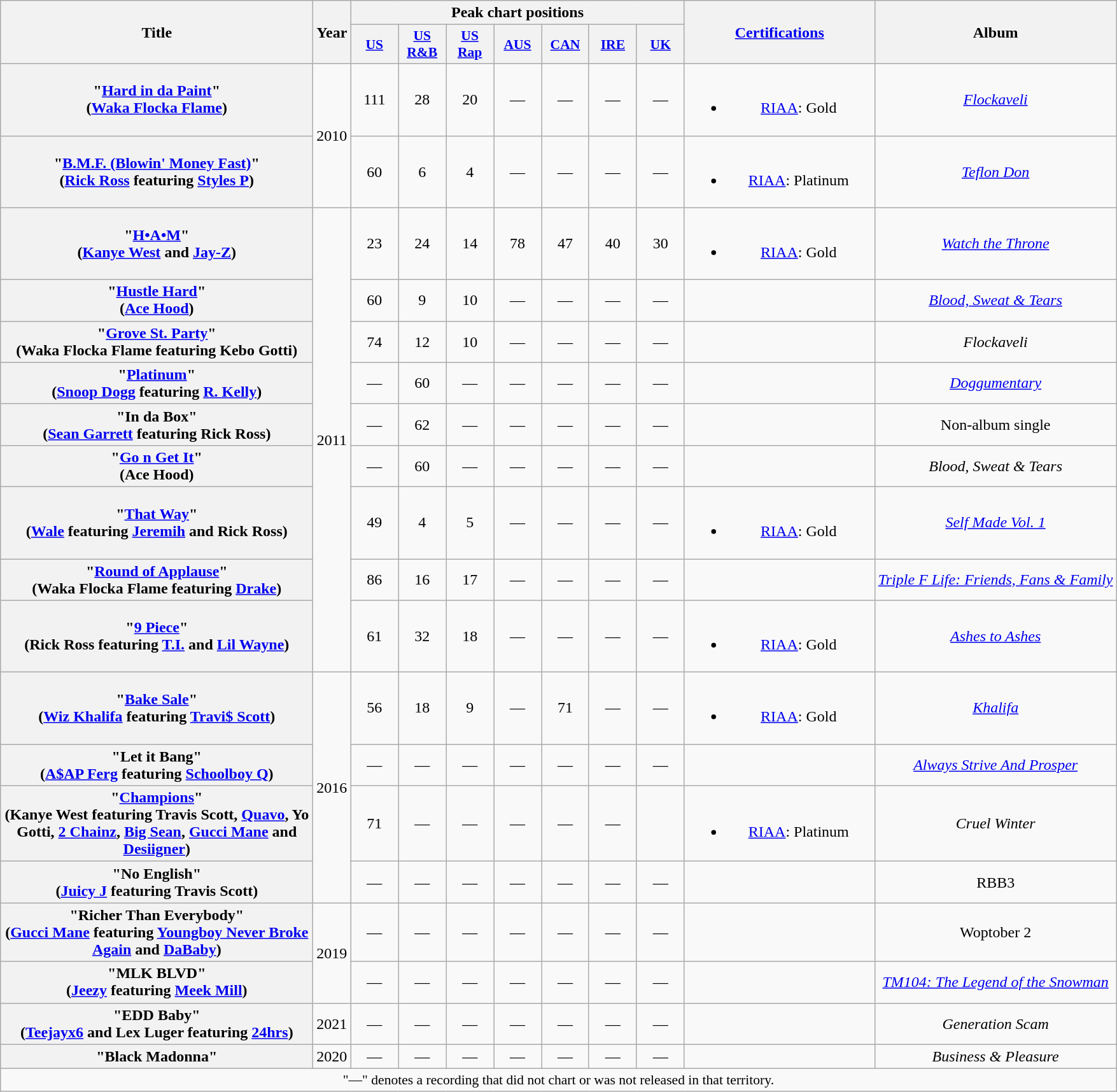<table class="wikitable plainrowheaders" style="text-align:center;">
<tr>
<th scope="col" rowspan="2" style="width:20em;">Title</th>
<th scope="col" rowspan="2">Year</th>
<th scope="col" colspan="7">Peak chart positions</th>
<th scope="col" rowspan="2" style="width:12em;"><a href='#'>Certifications</a></th>
<th scope="col" rowspan="2">Album</th>
</tr>
<tr>
<th scope="col" style="width:3em;font-size:90%;"><a href='#'>US</a></th>
<th scope="col" style="width:3em;font-size:90%;"><a href='#'>US R&B</a></th>
<th scope="col" style="width:3em;font-size:90%;"><a href='#'>US Rap</a></th>
<th scope="col" style="width:3em;font-size:90%;"><a href='#'>AUS</a></th>
<th scope="col" style="width:3em;font-size:90%;"><a href='#'>CAN</a></th>
<th scope="col" style="width:3em;font-size:90%;"><a href='#'>IRE</a></th>
<th scope="col" style="width:3em;font-size:90%;"><a href='#'>UK</a></th>
</tr>
<tr>
<th scope="row">"<a href='#'>Hard in da Paint</a>" <br><span>(<a href='#'>Waka Flocka Flame</a>)</span></th>
<td rowspan="2">2010</td>
<td>111</td>
<td>28</td>
<td>20</td>
<td>—</td>
<td>—</td>
<td>—</td>
<td>—</td>
<td><br><ul><li><a href='#'>RIAA</a>: Gold</li></ul></td>
<td><em><a href='#'>Flockaveli</a></em></td>
</tr>
<tr>
<th scope="row">"<a href='#'>B.M.F. (Blowin' Money Fast)</a>"<br><span>(<a href='#'>Rick Ross</a> featuring <a href='#'>Styles P</a>)</span></th>
<td>60</td>
<td>6</td>
<td>4</td>
<td>—</td>
<td>—</td>
<td>—</td>
<td>—</td>
<td><br><ul><li><a href='#'>RIAA</a>: Platinum</li></ul></td>
<td><em><a href='#'>Teflon Don</a></em></td>
</tr>
<tr>
<th scope="row">"<a href='#'>H•A•M</a>"<br><span>(<a href='#'>Kanye West</a> and <a href='#'>Jay-Z</a>)</span></th>
<td rowspan="9">2011</td>
<td>23</td>
<td>24</td>
<td>14</td>
<td>78</td>
<td>47</td>
<td>40</td>
<td>30</td>
<td><br><ul><li><a href='#'>RIAA</a>: Gold</li></ul></td>
<td><em><a href='#'>Watch the Throne</a></em></td>
</tr>
<tr>
<th scope="row">"<a href='#'>Hustle Hard</a>"<br><span>(<a href='#'>Ace Hood</a>)</span></th>
<td>60</td>
<td>9</td>
<td>10</td>
<td>—</td>
<td>—</td>
<td>—</td>
<td>—</td>
<td></td>
<td><em><a href='#'>Blood, Sweat & Tears</a></em></td>
</tr>
<tr>
<th scope="row">"<a href='#'>Grove St. Party</a>"<br><span>(Waka Flocka Flame featuring Kebo Gotti)</span></th>
<td>74</td>
<td>12</td>
<td>10</td>
<td>—</td>
<td>—</td>
<td>—</td>
<td>—</td>
<td></td>
<td><em>Flockaveli</em></td>
</tr>
<tr>
<th scope="row">"<a href='#'>Platinum</a>"<br><span>(<a href='#'>Snoop Dogg</a> featuring <a href='#'>R. Kelly</a>)</span></th>
<td>—</td>
<td>60</td>
<td>—</td>
<td>—</td>
<td>—</td>
<td>—</td>
<td>—</td>
<td></td>
<td><em><a href='#'>Doggumentary</a></em></td>
</tr>
<tr>
<th scope="row">"In da Box"<br><span>(<a href='#'>Sean Garrett</a> featuring Rick Ross)</span></th>
<td>—</td>
<td>62</td>
<td>—</td>
<td>—</td>
<td>—</td>
<td>—</td>
<td>—</td>
<td></td>
<td>Non-album single</td>
</tr>
<tr>
<th scope="row">"<a href='#'>Go n Get It</a>"<br><span>(Ace Hood)</span></th>
<td>—</td>
<td>60</td>
<td>—</td>
<td>—</td>
<td>—</td>
<td>—</td>
<td>—</td>
<td></td>
<td><em>Blood, Sweat & Tears</em></td>
</tr>
<tr>
<th scope="row">"<a href='#'>That Way</a>"<br><span>(<a href='#'>Wale</a> featuring <a href='#'>Jeremih</a> and Rick Ross)</span></th>
<td>49</td>
<td>4</td>
<td>5</td>
<td>—</td>
<td>—</td>
<td>—</td>
<td>—</td>
<td><br><ul><li><a href='#'>RIAA</a>: Gold</li></ul></td>
<td><em><a href='#'>Self Made Vol. 1</a></em></td>
</tr>
<tr>
<th scope="row">"<a href='#'>Round of Applause</a>"<br><span>(Waka Flocka Flame featuring <a href='#'>Drake</a>)</span></th>
<td>86</td>
<td>16</td>
<td>17</td>
<td>—</td>
<td>—</td>
<td>—</td>
<td>—</td>
<td></td>
<td><em><a href='#'>Triple F Life: Friends, Fans & Family</a></em></td>
</tr>
<tr>
<th scope="row">"<a href='#'>9 Piece</a>"<br><span>(Rick Ross featuring <a href='#'>T.I.</a> and <a href='#'>Lil Wayne</a>)</span></th>
<td>61</td>
<td>32</td>
<td>18</td>
<td>—</td>
<td>—</td>
<td>—</td>
<td>—</td>
<td><br><ul><li><a href='#'>RIAA</a>: Gold</li></ul></td>
<td><em><a href='#'>Ashes to Ashes</a></em></td>
</tr>
<tr>
<th scope="row">"<a href='#'>Bake Sale</a>"<br><span>(<a href='#'>Wiz Khalifa</a> featuring <a href='#'>Travi$ Scott</a>)</span></th>
<td rowspan="4">2016</td>
<td>56</td>
<td>18</td>
<td>9</td>
<td>—</td>
<td>71</td>
<td>—</td>
<td>—</td>
<td><br><ul><li><a href='#'>RIAA</a>: Gold</li></ul></td>
<td><em><a href='#'>Khalifa</a></em></td>
</tr>
<tr>
<th scope="row">"Let it Bang"<br><span>(<a href='#'>A$AP Ferg</a> featuring <a href='#'>Schoolboy Q</a>)</span></th>
<td>—</td>
<td>—</td>
<td>—</td>
<td>—</td>
<td>—</td>
<td>—</td>
<td>—</td>
<td></td>
<td><em><a href='#'>Always Strive And Prosper</a></em></td>
</tr>
<tr>
<th scope="row">"<a href='#'>Champions</a>"<br><span>(Kanye West featuring Travis Scott, <a href='#'>Quavo</a>, Yo Gotti, <a href='#'>2 Chainz</a>, <a href='#'>Big Sean</a>, <a href='#'>Gucci Mane</a> and <a href='#'>Desiigner</a>)</span></th>
<td>71</td>
<td>—</td>
<td>—</td>
<td>—</td>
<td>—</td>
<td>—</td>
<td —></td>
<td><br><ul><li><a href='#'>RIAA</a>: Platinum</li></ul></td>
<td><em>Cruel Winter</em></td>
</tr>
<tr>
<th scope="row">"No English"<br><span>(<a href='#'>Juicy J</a> featuring Travis Scott)</span></th>
<td>—</td>
<td>—</td>
<td>—</td>
<td>—</td>
<td>—</td>
<td>—</td>
<td>—</td>
<td></td>
<td>RBB3</td>
</tr>
<tr>
<th scope="row">"Richer Than Everybody"<br><span>(<a href='#'>Gucci Mane</a> featuring <a href='#'>Youngboy Never Broke Again</a> and <a href='#'>DaBaby</a>)</span></th>
<td rowspan="2">2019</td>
<td>—</td>
<td>—</td>
<td>—</td>
<td>—</td>
<td>—</td>
<td>—</td>
<td>—</td>
<td></td>
<td>Woptober 2</td>
</tr>
<tr>
<th scope="row">"MLK BLVD"<br><span>(<a href='#'>Jeezy</a> featuring <a href='#'>Meek Mill</a>)</span></th>
<td>—</td>
<td>—</td>
<td>—</td>
<td>—</td>
<td>—</td>
<td>—</td>
<td>—</td>
<td></td>
<td><em><a href='#'>TM104: The Legend of the Snowman</a></em></td>
</tr>
<tr>
<th scope="row">"EDD Baby"<br><span>(<a href='#'>Teejayx6</a> and Lex Luger featuring <a href='#'>24hrs</a>)</span></th>
<td>2021</td>
<td>—</td>
<td>—</td>
<td>—</td>
<td>—</td>
<td>—</td>
<td>—</td>
<td>—</td>
<td></td>
<td><em>Generation Scam</em></td>
</tr>
<tr>
<th scope="row">"Black Madonna"<br></th>
<td>2020</td>
<td>—</td>
<td>—</td>
<td>—</td>
<td>—</td>
<td>—</td>
<td>—</td>
<td>—</td>
<td></td>
<td><em>Business & Pleasure</em></td>
</tr>
<tr>
<td colspan="14" style="font-size:90%">"—" denotes a recording that did not chart or was not released in that territory.</td>
</tr>
</table>
